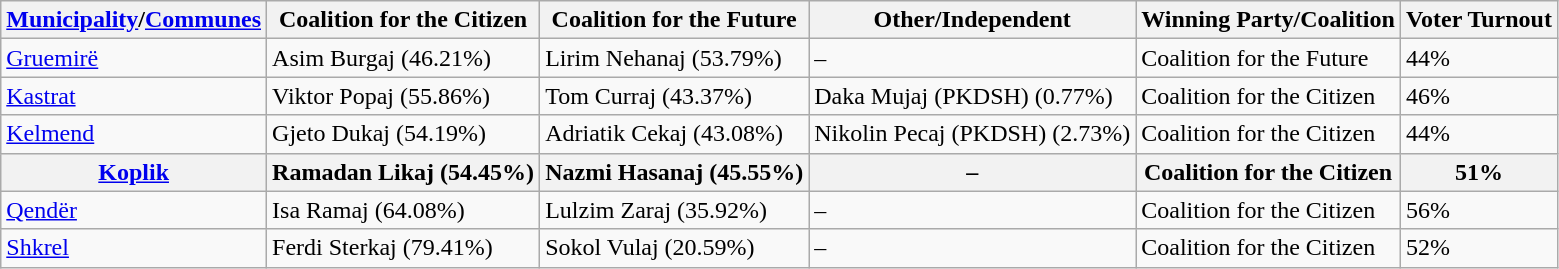<table class="wikitable">
<tr>
<th><a href='#'>Municipality</a>/<a href='#'>Communes</a></th>
<th>Coalition for the Citizen</th>
<th>Coalition for the Future</th>
<th>Other/Independent</th>
<th>Winning Party/Coalition</th>
<th>Voter Turnout</th>
</tr>
<tr>
<td><a href='#'>Gruemirë</a></td>
<td>Asim Burgaj (46.21%)</td>
<td>Lirim Nehanaj (53.79%)</td>
<td>–</td>
<td>Coalition for the Future</td>
<td>44%</td>
</tr>
<tr>
<td><a href='#'>Kastrat</a></td>
<td>Viktor Popaj (55.86%)</td>
<td>Tom Curraj (43.37%)</td>
<td>Daka Mujaj (PKDSH) (0.77%)</td>
<td>Coalition for the Citizen</td>
<td>46%</td>
</tr>
<tr>
<td><a href='#'>Kelmend</a></td>
<td>Gjeto Dukaj (54.19%)</td>
<td>Adriatik Cekaj (43.08%)</td>
<td>Nikolin Pecaj (PKDSH) (2.73%)</td>
<td>Coalition for the Citizen</td>
<td>44%</td>
</tr>
<tr>
<th><a href='#'>Koplik</a></th>
<th>Ramadan Likaj (54.45%)</th>
<th>Nazmi Hasanaj (45.55%)</th>
<th>–</th>
<th>Coalition for the Citizen</th>
<th>51%</th>
</tr>
<tr>
<td><a href='#'>Qendër</a></td>
<td>Isa Ramaj (64.08%)</td>
<td>Lulzim Zaraj (35.92%)</td>
<td>–</td>
<td>Coalition for the Citizen</td>
<td>56%</td>
</tr>
<tr>
<td><a href='#'>Shkrel</a></td>
<td>Ferdi Sterkaj (79.41%)</td>
<td>Sokol Vulaj (20.59%)</td>
<td>–</td>
<td>Coalition for the Citizen</td>
<td>52%</td>
</tr>
</table>
